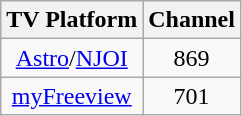<table class="wikitable">
<tr>
<th>TV Platform</th>
<th>Channel</th>
</tr>
<tr>
<td style="text-align:center;"><a href='#'>Astro</a>/<a href='#'>NJOI</a></td>
<td style="text-align:center;">869</td>
</tr>
<tr>
<td style="text-align:center;"><a href='#'>myFreeview</a></td>
<td style="text-align:center;">701</td>
</tr>
</table>
